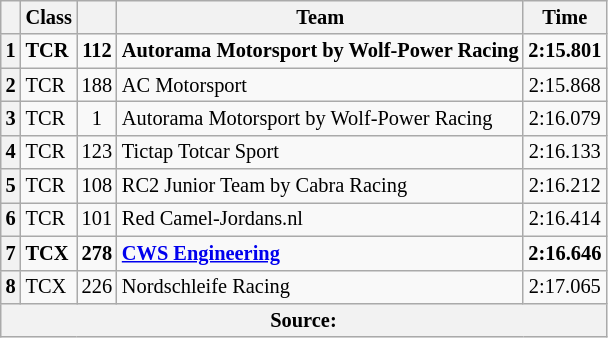<table class="wikitable sortable" style="font-size: 85%;">
<tr>
<th scope="col"></th>
<th scope="col">Class</th>
<th scope="col"></th>
<th scope="col">Team</th>
<th scope="col">Time</th>
</tr>
<tr style="font-weight:bold">
<th>1</th>
<td>TCR</td>
<td align="center">112</td>
<td> Autorama Motorsport by Wolf-Power Racing</td>
<td align="center">2:15.801</td>
</tr>
<tr>
<th>2</th>
<td>TCR</td>
<td align="center">188</td>
<td> AC Motorsport</td>
<td align="center">2:15.868</td>
</tr>
<tr>
<th>3</th>
<td>TCR</td>
<td align="center">1</td>
<td> Autorama Motorsport by Wolf-Power Racing</td>
<td align="center">2:16.079</td>
</tr>
<tr>
<th>4</th>
<td>TCR</td>
<td align="center">123</td>
<td> Tictap Totcar Sport</td>
<td align="center">2:16.133</td>
</tr>
<tr>
<th>5</th>
<td>TCR</td>
<td align="center">108</td>
<td> RC2 Junior Team by Cabra Racing</td>
<td align="center">2:16.212</td>
</tr>
<tr>
<th>6</th>
<td>TCR</td>
<td align="center">101</td>
<td> Red Camel-Jordans.nl</td>
<td align="center">2:16.414</td>
</tr>
<tr style="font-weight:bold">
<th>7</th>
<td>TCX</td>
<td align="center">278</td>
<td> <a href='#'>CWS Engineering</a></td>
<td align="center">2:16.646</td>
</tr>
<tr>
<th>8</th>
<td>TCX</td>
<td align="center">226</td>
<td> Nordschleife Racing</td>
<td align="center">2:17.065</td>
</tr>
<tr>
<th colspan=5>Source:</th>
</tr>
</table>
